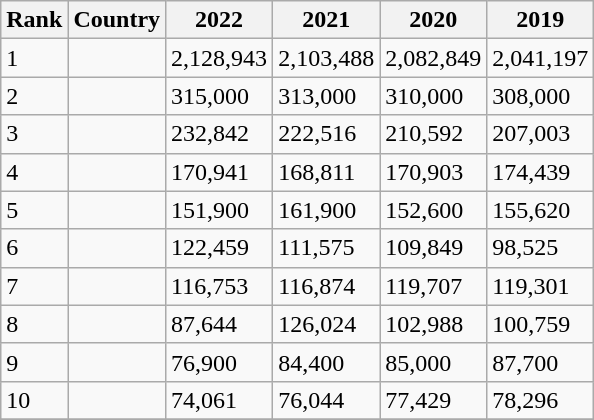<table class="wikitable sortable">
<tr>
<th data-sort-type="number">Rank</th>
<th>Country</th>
<th data-sort-type="number">2022</th>
<th data-sort-type="number">2021</th>
<th data-sort-type="number">2020</th>
<th data-sort-type="number">2019</th>
</tr>
<tr>
<td>1</td>
<td></td>
<td>2,128,943</td>
<td>2,103,488</td>
<td>2,082,849</td>
<td>2,041,197</td>
</tr>
<tr>
<td>2</td>
<td></td>
<td>315,000</td>
<td>313,000</td>
<td>310,000</td>
<td>308,000</td>
</tr>
<tr>
<td>3</td>
<td></td>
<td>232,842</td>
<td>222,516</td>
<td>210,592</td>
<td>207,003</td>
</tr>
<tr>
<td>4</td>
<td></td>
<td>170,941</td>
<td>168,811</td>
<td>170,903</td>
<td>174,439</td>
</tr>
<tr>
<td>5</td>
<td></td>
<td>151,900</td>
<td>161,900</td>
<td>152,600</td>
<td>155,620</td>
</tr>
<tr>
<td>6</td>
<td></td>
<td>122,459</td>
<td>111,575</td>
<td>109,849</td>
<td>98,525</td>
</tr>
<tr>
<td>7</td>
<td></td>
<td>116,753</td>
<td>116,874</td>
<td>119,707</td>
<td>119,301</td>
</tr>
<tr>
<td>8</td>
<td></td>
<td>87,644</td>
<td>126,024</td>
<td>102,988</td>
<td>100,759</td>
</tr>
<tr>
<td>9</td>
<td></td>
<td>76,900</td>
<td>84,400</td>
<td>85,000</td>
<td>87,700</td>
</tr>
<tr>
<td>10</td>
<td></td>
<td>74,061</td>
<td>76,044</td>
<td>77,429</td>
<td>78,296</td>
</tr>
<tr>
</tr>
</table>
